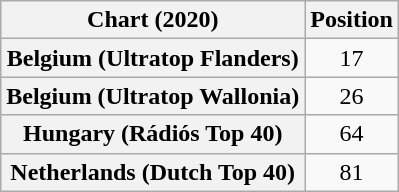<table class="wikitable sortable plainrowheaders" style="text-align:center">
<tr>
<th scope="col">Chart (2020)</th>
<th scope="col">Position</th>
</tr>
<tr>
<th scope="row">Belgium (Ultratop Flanders)</th>
<td>17</td>
</tr>
<tr>
<th scope="row">Belgium (Ultratop Wallonia)</th>
<td>26</td>
</tr>
<tr>
<th scope="row">Hungary (Rádiós Top 40)</th>
<td>64</td>
</tr>
<tr>
<th scope="row">Netherlands (Dutch Top 40)</th>
<td>81</td>
</tr>
</table>
